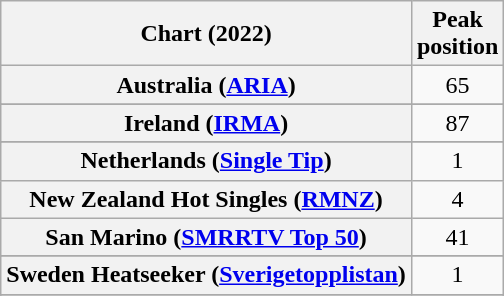<table class="wikitable sortable plainrowheaders" style="text-align:center">
<tr>
<th scope="col">Chart (2022)</th>
<th scope="col">Peak<br>position</th>
</tr>
<tr>
<th scope="row">Australia (<a href='#'>ARIA</a>)</th>
<td>65</td>
</tr>
<tr>
</tr>
<tr>
</tr>
<tr>
</tr>
<tr>
</tr>
<tr>
</tr>
<tr>
</tr>
<tr>
</tr>
<tr>
</tr>
<tr>
<th scope="row">Ireland (<a href='#'>IRMA</a>)</th>
<td>87</td>
</tr>
<tr>
</tr>
<tr>
</tr>
<tr>
<th scope="row">Netherlands (<a href='#'>Single Tip</a>)</th>
<td>1</td>
</tr>
<tr>
<th scope="row">New Zealand Hot Singles (<a href='#'>RMNZ</a>)</th>
<td>4</td>
</tr>
<tr>
<th scope="row">San Marino (<a href='#'>SMRRTV Top 50</a>)</th>
<td>41</td>
</tr>
<tr>
</tr>
<tr>
<th scope="row">Sweden Heatseeker (<a href='#'>Sverigetopplistan</a>)</th>
<td>1</td>
</tr>
<tr>
</tr>
<tr>
</tr>
<tr>
</tr>
<tr>
</tr>
<tr>
</tr>
</table>
